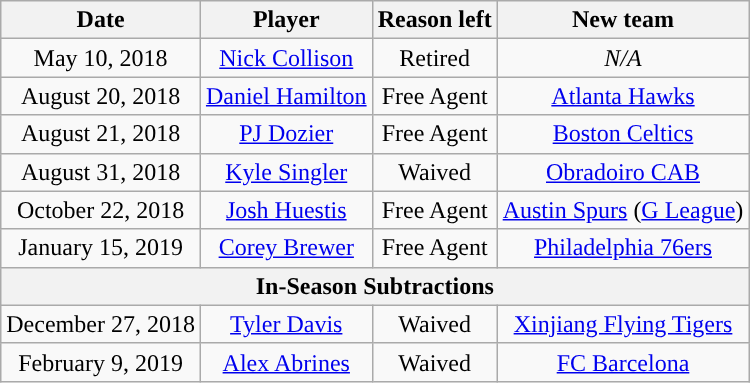<table class="wikitable sortable sortable" style="text-align: center">
<tr>
<th>Date</th>
<th>Player</th>
<th>Reason left</th>
<th>New team</th>
</tr>
<tr style="text-align: center">
<td>May 10, 2018</td>
<td><a href='#'>Nick Collison</a></td>
<td>Retired</td>
<td><em>N/A</em></td>
</tr>
<tr style="text-align: center">
<td>August 20, 2018</td>
<td><a href='#'>Daniel Hamilton</a></td>
<td>Free Agent</td>
<td><a href='#'>Atlanta Hawks</a></td>
</tr>
<tr style="text-align: center">
<td>August 21, 2018</td>
<td><a href='#'>PJ Dozier</a></td>
<td>Free Agent</td>
<td><a href='#'>Boston Celtics</a></td>
</tr>
<tr style="text-align: center">
<td>August 31, 2018</td>
<td><a href='#'>Kyle Singler</a></td>
<td>Waived</td>
<td> <a href='#'>Obradoiro CAB</a></td>
</tr>
<tr style="text-align: center">
<td>October 22, 2018</td>
<td><a href='#'>Josh Huestis</a></td>
<td>Free Agent</td>
<td><a href='#'>Austin Spurs</a> (<a href='#'>G League</a>)</td>
</tr>
<tr style="text-align: center">
<td>January 15, 2019</td>
<td><a href='#'>Corey Brewer</a></td>
<td>Free Agent</td>
<td><a href='#'>Philadelphia 76ers</a></td>
</tr>
<tr>
<th scope="row" colspan="6" style="text-align:center;”">In-Season Subtractions</th>
</tr>
<tr style="text-align: center">
<td>December 27, 2018</td>
<td><a href='#'>Tyler Davis</a></td>
<td>Waived</td>
<td> <a href='#'>Xinjiang Flying Tigers</a></td>
</tr>
<tr style="text-align: center">
<td>February 9, 2019</td>
<td><a href='#'>Alex Abrines</a></td>
<td>Waived</td>
<td> <a href='#'>FC Barcelona</a></td>
</tr>
</table>
